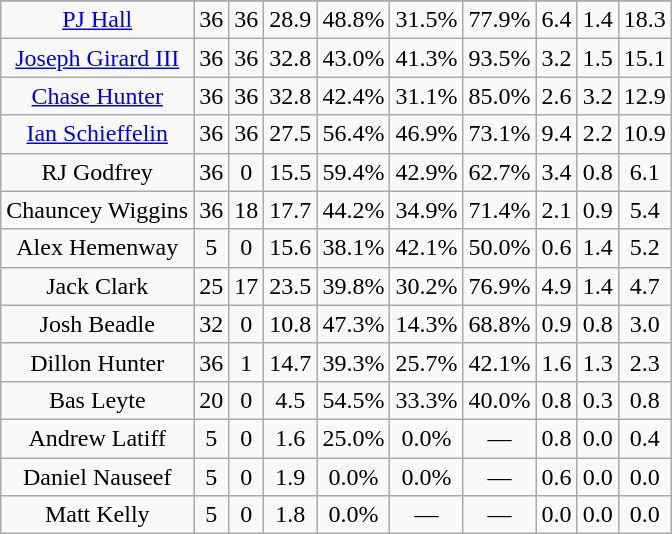<table class="wikitable sortable" style="text-align:center">
<tr>
</tr>
<tr>
<td><a href='#'>PJ Hall</a></td>
<td>36</td>
<td>36</td>
<td>28.9</td>
<td>48.8%</td>
<td>31.5%</td>
<td>77.9%</td>
<td>6.4</td>
<td>1.4</td>
<td>18.3</td>
</tr>
<tr>
<td><a href='#'>Joseph Girard III</a></td>
<td>36</td>
<td>36</td>
<td>32.8</td>
<td>43.0%</td>
<td>41.3%</td>
<td>93.5%</td>
<td>3.2</td>
<td>1.5</td>
<td>15.1</td>
</tr>
<tr>
<td><a href='#'>Chase Hunter</a></td>
<td>36</td>
<td>36</td>
<td>32.8</td>
<td>42.4%</td>
<td>31.1%</td>
<td>85.0%</td>
<td>2.6</td>
<td>3.2</td>
<td>12.9</td>
</tr>
<tr>
<td><a href='#'>Ian Schieffelin</a></td>
<td>36</td>
<td>36</td>
<td>27.5</td>
<td>56.4%</td>
<td>46.9%</td>
<td>73.1%</td>
<td>9.4</td>
<td>2.2</td>
<td>10.9</td>
</tr>
<tr>
<td>RJ Godfrey</td>
<td>36</td>
<td>0</td>
<td>15.5</td>
<td>59.4%</td>
<td>42.9%</td>
<td>62.7%</td>
<td>3.4</td>
<td>0.8</td>
<td>6.1</td>
</tr>
<tr>
<td>Chauncey Wiggins</td>
<td>36</td>
<td>18</td>
<td>17.7</td>
<td>44.2%</td>
<td>34.9%</td>
<td>71.4%</td>
<td>2.1</td>
<td>0.9</td>
<td>5.4</td>
</tr>
<tr>
<td>Alex Hemenway</td>
<td>5</td>
<td>0</td>
<td>15.6</td>
<td>38.1%</td>
<td>42.1%</td>
<td>50.0%</td>
<td>0.6</td>
<td>1.4</td>
<td>5.2</td>
</tr>
<tr>
<td>Jack Clark</td>
<td>25</td>
<td>17</td>
<td>23.5</td>
<td>39.8%</td>
<td>30.2%</td>
<td>76.9%</td>
<td>4.9</td>
<td>1.4</td>
<td>4.7</td>
</tr>
<tr>
<td>Josh Beadle</td>
<td>32</td>
<td>0</td>
<td>10.8</td>
<td>47.3%</td>
<td>14.3%</td>
<td>68.8%</td>
<td>0.9</td>
<td>0.8</td>
<td>3.0</td>
</tr>
<tr>
<td>Dillon Hunter</td>
<td>36</td>
<td>1</td>
<td>14.7</td>
<td>39.3%</td>
<td>25.7%</td>
<td>42.1%</td>
<td>1.6</td>
<td>1.3</td>
<td>2.3</td>
</tr>
<tr>
<td>Bas Leyte</td>
<td>20</td>
<td>0</td>
<td>4.5</td>
<td>54.5%</td>
<td>33.3%</td>
<td>40.0%</td>
<td>0.8</td>
<td>0.3</td>
<td>0.8</td>
</tr>
<tr>
<td>Andrew Latiff</td>
<td>5</td>
<td>0</td>
<td>1.6</td>
<td>25.0%</td>
<td>0.0%</td>
<td>—</td>
<td>0.8</td>
<td>0.0</td>
<td>0.4</td>
</tr>
<tr>
<td>Daniel Nauseef</td>
<td>5</td>
<td>0</td>
<td>1.9</td>
<td>0.0%</td>
<td>0.0%</td>
<td>—</td>
<td>0.6</td>
<td>0.0</td>
<td>0.0</td>
</tr>
<tr>
<td>Matt Kelly</td>
<td>5</td>
<td>0</td>
<td>1.8</td>
<td>0.0%</td>
<td>—</td>
<td>—</td>
<td>0.0</td>
<td>0.0</td>
<td>0.0</td>
</tr>
</table>
